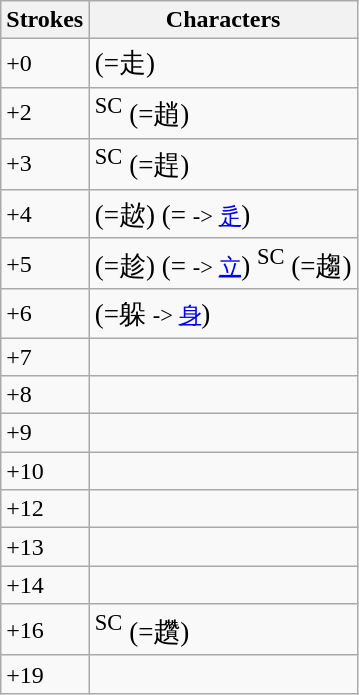<table class="wikitable">
<tr>
<th>Strokes</th>
<th>Characters</th>
</tr>
<tr>
<td>+0</td>
<td style="font-size: large;">  (=走)</td>
</tr>
<tr>
<td>+2</td>
<td style="font-size: large;">   <sup>SC</sup> (=趙)</td>
</tr>
<tr>
<td>+3</td>
<td style="font-size: large;"><sup>SC</sup> (=趕)  </td>
</tr>
<tr>
<td>+4</td>
<td style="font-size: large;">    (=趑)    (= <small>-> <a href='#'>辵</a></small>)</td>
</tr>
<tr>
<td>+5</td>
<td style="font-size: large;">   (=趁)       (= <small>-> <a href='#'>立</a></small>)   <sup>SC</sup> (=趨)</td>
</tr>
<tr>
<td>+6</td>
<td style="font-size: large;">        (=躲 <small>-> <a href='#'>身</a></small>) </td>
</tr>
<tr>
<td>+7</td>
<td style="font-size: large;">     </td>
</tr>
<tr>
<td>+8</td>
<td style="font-size: large;">         </td>
</tr>
<tr>
<td>+9</td>
<td style="font-size: large;">  </td>
</tr>
<tr>
<td>+10</td>
<td style="font-size: large;"></td>
</tr>
<tr>
<td>+12</td>
<td style="font-size: large;">    </td>
</tr>
<tr>
<td>+13</td>
<td style="font-size: large;"></td>
</tr>
<tr>
<td>+14</td>
<td style="font-size: large;"> </td>
</tr>
<tr>
<td>+16</td>
<td style="font-size: large;"><sup>SC</sup> (=趲)</td>
</tr>
<tr>
<td>+19</td>
<td style="font-size: large;"></td>
</tr>
</table>
